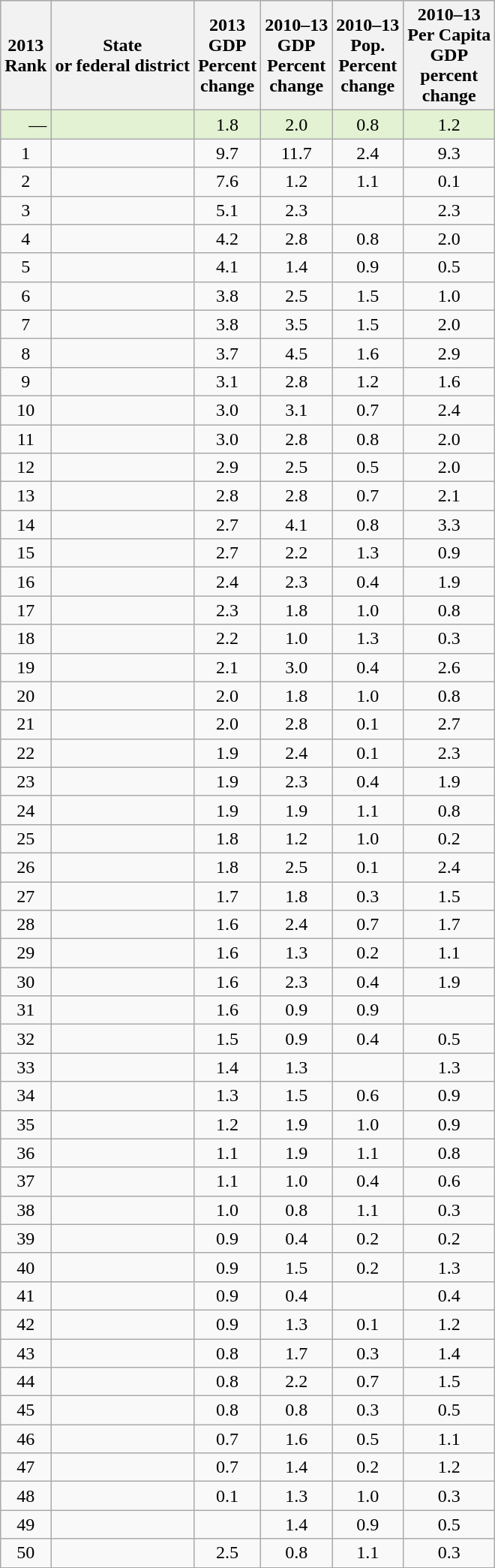<table class="wikitable sortable">
<tr align=center bgcolor=#CCCCCC>
<th>2013<br>Rank</th>
<th>State<br> or federal district</th>
<th>2013<br>GDP<br>Percent<br>change</th>
<th>2010–13<br>GDP<br>Percent<br>change</th>
<th>2010–13<br>Pop.<br>Percent<br>change</th>
<th>2010–13<br>Per Capita<br>GDP<br>percent <br> change</th>
</tr>
<tr align=right bgcolor=#E2F2D2>
<td>—</td>
<td align=left></td>
<td align=center> 1.8</td>
<td align=center> 2.0</td>
<td align=center> 0.8</td>
<td align=center> 1.2</td>
</tr>
<tr align=right>
<td align=center>1</td>
<td align=left></td>
<td align=center> 9.7</td>
<td align=center> 11.7</td>
<td align=center> 2.4</td>
<td align=center> 9.3</td>
</tr>
<tr align=right>
<td align=center>2</td>
<td align=left></td>
<td align=center> 7.6</td>
<td align=center> 1.2</td>
<td align=center> 1.1</td>
<td align=center> 0.1</td>
</tr>
<tr align=right>
<td align=center>3</td>
<td align=left></td>
<td align=center> 5.1</td>
<td align=center> 2.3</td>
<td align=center></td>
<td align=center> 2.3</td>
</tr>
<tr align=right>
<td align=center>4</td>
<td align=left></td>
<td align=center> 4.2</td>
<td align=center> 2.8</td>
<td align=center> 0.8</td>
<td align=center> 2.0</td>
</tr>
<tr align=right>
<td align=center>5</td>
<td align=left></td>
<td align=center> 4.1</td>
<td align=center> 1.4</td>
<td align=center> 0.9</td>
<td align=center> 0.5</td>
</tr>
<tr align=right>
<td align=center>6</td>
<td align=left></td>
<td align=center> 3.8</td>
<td align=center> 2.5</td>
<td align=center> 1.5</td>
<td align=center> 1.0</td>
</tr>
<tr align=right>
<td align=center>7</td>
<td align=left></td>
<td align=center> 3.8</td>
<td align=center> 3.5</td>
<td align=center> 1.5</td>
<td align=center> 2.0</td>
</tr>
<tr align=right>
<td align=center>8</td>
<td align=left></td>
<td align=center> 3.7</td>
<td align=center> 4.5</td>
<td align=center> 1.6</td>
<td align=center> 2.9</td>
</tr>
<tr align=right>
<td align=center>9</td>
<td align=left></td>
<td align=center> 3.1</td>
<td align=center> 2.8</td>
<td align=center> 1.2</td>
<td align=center> 1.6</td>
</tr>
<tr align=right>
<td align=center>10</td>
<td align=left></td>
<td align=center> 3.0</td>
<td align=center> 3.1</td>
<td align=center> 0.7</td>
<td align=center> 2.4</td>
</tr>
<tr align=right>
<td align=center>11</td>
<td align=left></td>
<td align=center> 3.0</td>
<td align=center> 2.8</td>
<td align=center> 0.8</td>
<td align=center> 2.0</td>
</tr>
<tr align=right>
<td align=center>12</td>
<td align=left></td>
<td align=center> 2.9</td>
<td align=center> 2.5</td>
<td align=center> 0.5</td>
<td align=center> 2.0</td>
</tr>
<tr align=right>
<td align=center>13</td>
<td align=left></td>
<td align=center> 2.8</td>
<td align=center> 2.8</td>
<td align=center> 0.7</td>
<td align=center> 2.1</td>
</tr>
<tr align=right>
<td align=center>14</td>
<td align=left></td>
<td align=center> 2.7</td>
<td align=center> 4.1</td>
<td align=center> 0.8</td>
<td align=center> 3.3</td>
</tr>
<tr align=right>
<td align=center>15</td>
<td align=left></td>
<td align=center> 2.7</td>
<td align=center> 2.2</td>
<td align=center> 1.3</td>
<td align=center> 0.9</td>
</tr>
<tr align=right>
<td align=center>16</td>
<td align=left></td>
<td align=center> 2.4</td>
<td align=center> 2.3</td>
<td align=center> 0.4</td>
<td align=center> 1.9</td>
</tr>
<tr align=right>
<td align=center>17</td>
<td align=left></td>
<td align=center> 2.3</td>
<td align=center> 1.8</td>
<td align=center> 1.0</td>
<td align=center> 0.8</td>
</tr>
<tr align=right>
<td align=center>18</td>
<td align=left></td>
<td align=center> 2.2</td>
<td align=center> 1.0</td>
<td align=center> 1.3</td>
<td align=center> 0.3</td>
</tr>
<tr align=right>
<td align=center>19</td>
<td align=left></td>
<td align=center> 2.1</td>
<td align=center> 3.0</td>
<td align=center> 0.4</td>
<td align=center> 2.6</td>
</tr>
<tr align=right>
<td align=center>20</td>
<td align=left></td>
<td align=center> 2.0</td>
<td align=center> 1.8</td>
<td align=center> 1.0</td>
<td align=center> 0.8</td>
</tr>
<tr align=right>
<td align=center>21</td>
<td align=left></td>
<td align=center> 2.0</td>
<td align=center> 2.8</td>
<td align=center> 0.1</td>
<td align=center> 2.7</td>
</tr>
<tr align=right>
<td align=center>22</td>
<td align=left></td>
<td align=center> 1.9</td>
<td align=center> 2.4</td>
<td align=center> 0.1</td>
<td align=center> 2.3</td>
</tr>
<tr align=right>
<td align=center>23</td>
<td align=left></td>
<td align=center> 1.9</td>
<td align=center> 2.3</td>
<td align=center> 0.4</td>
<td align=center> 1.9</td>
</tr>
<tr align=right>
<td align=center>24</td>
<td align=left></td>
<td align=center> 1.9</td>
<td align=center> 1.9</td>
<td align=center> 1.1</td>
<td align=center> 0.8</td>
</tr>
<tr align=right>
<td align=center>25</td>
<td align=left></td>
<td align=center> 1.8</td>
<td align=center> 1.2</td>
<td align=center> 1.0</td>
<td align=center> 0.2</td>
</tr>
<tr align=right>
<td align=center>26</td>
<td align=left></td>
<td align=center> 1.8</td>
<td align=center> 2.5</td>
<td align=center> 0.1</td>
<td align=center> 2.4</td>
</tr>
<tr align=right>
<td align=center>27</td>
<td align=left></td>
<td align=center> 1.7</td>
<td align=center> 1.8</td>
<td align=center> 0.3</td>
<td align=center> 1.5</td>
</tr>
<tr align=right>
<td align=center>28</td>
<td align=left></td>
<td align=center> 1.6</td>
<td align=center> 2.4</td>
<td align=center> 0.7</td>
<td align=center> 1.7</td>
</tr>
<tr align=right>
<td align=center>29</td>
<td align=left></td>
<td align=center> 1.6</td>
<td align=center> 1.3</td>
<td align=center> 0.2</td>
<td align=center> 1.1</td>
</tr>
<tr align=right>
<td align=center>30</td>
<td align=left></td>
<td align=center> 1.6</td>
<td align=center> 2.3</td>
<td align=center> 0.4</td>
<td align=center> 1.9</td>
</tr>
<tr align=right>
<td align=center>31</td>
<td align=left></td>
<td align=center> 1.6</td>
<td align=center> 0.9</td>
<td align=center> 0.9</td>
<td align=center></td>
</tr>
<tr align=right>
<td align=center>32</td>
<td align=left></td>
<td align=center> 1.5</td>
<td align=center> 0.9</td>
<td align=center> 0.4</td>
<td align=center> 0.5</td>
</tr>
<tr align=right>
<td align=center>33</td>
<td align=left></td>
<td align=center> 1.4</td>
<td align=center> 1.3</td>
<td align=center></td>
<td align=center> 1.3</td>
</tr>
<tr align=right>
<td align=center>34</td>
<td align=left></td>
<td align=center> 1.3</td>
<td align=center> 1.5</td>
<td align=center> 0.6</td>
<td align=center> 0.9</td>
</tr>
<tr align=right>
<td align=center>35</td>
<td align=left></td>
<td align=center> 1.2</td>
<td align=center> 1.9</td>
<td align=center> 1.0</td>
<td align=center> 0.9</td>
</tr>
<tr align=right>
<td align=center>36</td>
<td align=left></td>
<td align=center> 1.1</td>
<td align=center> 1.9</td>
<td align=center> 1.1</td>
<td align=center> 0.8</td>
</tr>
<tr align=right>
<td align=center>37</td>
<td align=left></td>
<td align=center> 1.1</td>
<td align=center> 1.0</td>
<td align=center> 0.4</td>
<td align=center> 0.6</td>
</tr>
<tr align=right>
<td align=center>38</td>
<td align=left></td>
<td align=center> 1.0</td>
<td align=center> 0.8</td>
<td align=center> 1.1</td>
<td align=center> 0.3</td>
</tr>
<tr align=right>
<td align=center>39</td>
<td align=left></td>
<td align=center> 0.9</td>
<td align=center> 0.4</td>
<td align=center> 0.2</td>
<td align=center> 0.2</td>
</tr>
<tr align=right>
<td align=center>40</td>
<td align=left></td>
<td align=center> 0.9</td>
<td align=center> 1.5</td>
<td align=center> 0.2</td>
<td align=center> 1.3</td>
</tr>
<tr align=right>
<td align=center>41</td>
<td align=left></td>
<td align=center> 0.9</td>
<td align=center> 0.4</td>
<td align=center></td>
<td align=center> 0.4</td>
</tr>
<tr align=right>
<td align=center>42</td>
<td align=left></td>
<td align=center> 0.9</td>
<td align=center> 1.3</td>
<td align=center> 0.1</td>
<td align=center> 1.2</td>
</tr>
<tr align=right>
<td align=center>43</td>
<td align=left></td>
<td align=center> 0.8</td>
<td align=center> 1.7</td>
<td align=center> 0.3</td>
<td align=center> 1.4</td>
</tr>
<tr align=right>
<td align=center>44</td>
<td align=left></td>
<td align=center> 0.8</td>
<td align=center> 2.2</td>
<td align=center> 0.7</td>
<td align=center> 1.5</td>
</tr>
<tr align=right>
<td align=center>45</td>
<td align=left></td>
<td align=center> 0.8</td>
<td align=center> 0.8</td>
<td align=center> 0.3</td>
<td align=center> 0.5</td>
</tr>
<tr align=right>
<td align=center>46</td>
<td align=left></td>
<td align=center> 0.7</td>
<td align=center> 1.6</td>
<td align=center> 0.5</td>
<td align=center> 1.1</td>
</tr>
<tr align=right>
<td align=center>47</td>
<td align=left></td>
<td align=center> 0.7</td>
<td align=center> 1.4</td>
<td align=center> 0.2</td>
<td align=center> 1.2</td>
</tr>
<tr align=right>
<td align=center>48</td>
<td align=left></td>
<td align=center> 0.1</td>
<td align=center> 1.3</td>
<td align=center> 1.0</td>
<td align=center> 0.3</td>
</tr>
<tr align=right>
<td align=center>49</td>
<td align=left></td>
<td align=center></td>
<td align=center> 1.4</td>
<td align=center> 0.9</td>
<td align=center> 0.5</td>
</tr>
<tr align=right>
<td align=center>50</td>
<td align=left></td>
<td align=center> 2.5</td>
<td align=center> 0.8</td>
<td align=center> 1.1</td>
<td align=center> 0.3</td>
</tr>
<tr>
</tr>
</table>
